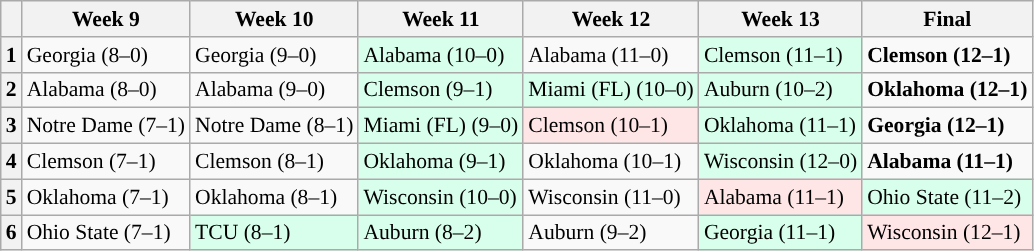<table class="wikitable" style="font-size:90%">
<tr>
<th></th>
<th>Week 9</th>
<th>Week 10</th>
<th>Week 11</th>
<th>Week 12</th>
<th>Week 13</th>
<th>Final</th>
</tr>
<tr>
<th>1</th>
<td>Georgia (8–0)</td>
<td>Georgia (9–0)</td>
<td style="background:#d8ffeb">Alabama (10–0)</td>
<td>Alabama (11–0)</td>
<td style="background:#d8ffeb">Clemson (11–1)</td>
<td style="background:#"><strong>Clemson (12–1)</strong></td>
</tr>
<tr>
<th>2</th>
<td>Alabama (8–0)</td>
<td>Alabama (9–0)</td>
<td style="background:#d8ffeb">Clemson (9–1)</td>
<td style="background:#d8ffeb">Miami (FL) (10–0)</td>
<td style="background:#d8ffeb">Auburn (10–2)</td>
<td style="background:#"><strong>Oklahoma (12–1)</strong></td>
</tr>
<tr>
<th>3</th>
<td>Notre Dame (7–1)</td>
<td>Notre Dame (8–1)</td>
<td style="background:#d8ffeb">Miami (FL) (9–0)</td>
<td style="background:#ffe6e6">Clemson (10–1)</td>
<td style="background:#d8ffeb">Oklahoma (11–1)</td>
<td style="background:#"><strong>Georgia (12–1)</strong></td>
</tr>
<tr>
<th>4</th>
<td>Clemson (7–1)</td>
<td>Clemson (8–1)</td>
<td style="background:#d8ffeb">Oklahoma (9–1)</td>
<td>Oklahoma (10–1)</td>
<td style="background:#d8ffeb">Wisconsin (12–0)</td>
<td style="background:#"><strong>Alabama (11–1)</strong></td>
</tr>
<tr>
<th>5</th>
<td>Oklahoma (7–1)</td>
<td>Oklahoma (8–1)</td>
<td style="background:#d8ffeb">Wisconsin (10–0)</td>
<td>Wisconsin (11–0)</td>
<td style="background:#ffe6e6">Alabama (11–1)</td>
<td style="background:#d8ffeb">Ohio State (11–2)</td>
</tr>
<tr>
<th>6</th>
<td>Ohio State (7–1)</td>
<td style="background:#d8ffeb">TCU (8–1)</td>
<td style="background:#d8ffeb">Auburn (8–2)</td>
<td>Auburn (9–2)</td>
<td style="background:#d8ffeb">Georgia (11–1)</td>
<td style="background:#ffe6e6">Wisconsin (12–1)</td>
</tr>
</table>
